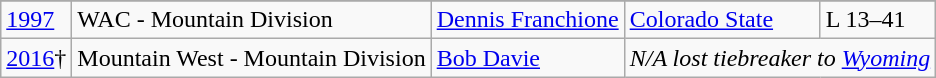<table class="wikitable">
<tr>
</tr>
<tr>
<td><a href='#'>1997</a></td>
<td>WAC - Mountain Division</td>
<td><a href='#'>Dennis Franchione</a></td>
<td><a href='#'>Colorado State</a></td>
<td>L 13–41</td>
</tr>
<tr>
<td><a href='#'>2016</a>†</td>
<td>Mountain West - Mountain Division</td>
<td><a href='#'>Bob Davie</a></td>
<td colspan="2"><em>N/A lost tiebreaker to <a href='#'>Wyoming</a></em></td>
</tr>
</table>
